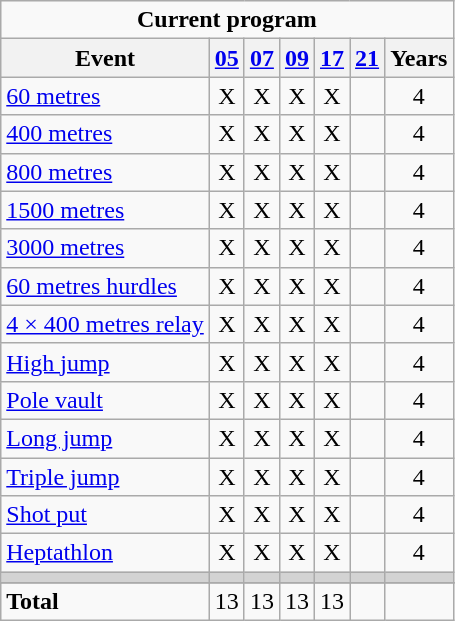<table class="wikitable">
<tr align=center>
<td colspan=7 align=center><strong>Current program</strong></td>
</tr>
<tr align=center>
<th>Event</th>
<th><a href='#'>05</a></th>
<th><a href='#'>07</a></th>
<th><a href='#'>09</a></th>
<th><a href='#'>17</a></th>
<th><a href='#'>21</a></th>
<th>Years</th>
</tr>
<tr align=center>
<td align=left><a href='#'>60 metres</a></td>
<td>X</td>
<td>X</td>
<td>X</td>
<td>X</td>
<td></td>
<td>4</td>
</tr>
<tr align=center>
<td align=left><a href='#'>400 metres</a></td>
<td>X</td>
<td>X</td>
<td>X</td>
<td>X</td>
<td></td>
<td>4</td>
</tr>
<tr align=center>
<td align=left><a href='#'>800 metres</a></td>
<td>X</td>
<td>X</td>
<td>X</td>
<td>X</td>
<td></td>
<td>4</td>
</tr>
<tr align=center>
<td align=left><a href='#'>1500 metres</a></td>
<td>X</td>
<td>X</td>
<td>X</td>
<td>X</td>
<td></td>
<td>4</td>
</tr>
<tr align=center>
<td align=left><a href='#'>3000 metres</a></td>
<td>X</td>
<td>X</td>
<td>X</td>
<td>X</td>
<td></td>
<td>4</td>
</tr>
<tr align=center>
<td align=left><a href='#'>60 metres hurdles</a></td>
<td>X</td>
<td>X</td>
<td>X</td>
<td>X</td>
<td></td>
<td>4</td>
</tr>
<tr align=center>
<td align=left><a href='#'>4 × 400 metres relay</a></td>
<td>X</td>
<td>X</td>
<td>X</td>
<td>X</td>
<td></td>
<td>4</td>
</tr>
<tr align=center>
<td align=left><a href='#'>High jump</a></td>
<td>X</td>
<td>X</td>
<td>X</td>
<td>X</td>
<td></td>
<td>4</td>
</tr>
<tr align=center>
<td align=left><a href='#'>Pole vault</a></td>
<td>X</td>
<td>X</td>
<td>X</td>
<td>X</td>
<td></td>
<td>4</td>
</tr>
<tr align=center>
<td align=left><a href='#'>Long jump</a></td>
<td>X</td>
<td>X</td>
<td>X</td>
<td>X</td>
<td></td>
<td>4</td>
</tr>
<tr align=center>
<td align=left><a href='#'>Triple jump</a></td>
<td>X</td>
<td>X</td>
<td>X</td>
<td>X</td>
<td></td>
<td>4</td>
</tr>
<tr align=center>
<td align=left><a href='#'>Shot put</a></td>
<td>X</td>
<td>X</td>
<td>X</td>
<td>X</td>
<td></td>
<td>4</td>
</tr>
<tr align=center>
<td align=left><a href='#'>Heptathlon</a></td>
<td>X</td>
<td>X</td>
<td>X</td>
<td>X</td>
<td></td>
<td>4</td>
</tr>
<tr bgcolor=lightgray>
<td></td>
<td></td>
<td></td>
<td></td>
<td></td>
<td></td>
<td></td>
</tr>
<tr>
</tr>
<tr align=center>
<td align=left><strong>Total</strong></td>
<td>13</td>
<td>13</td>
<td>13</td>
<td>13</td>
<td></td>
<td></td>
</tr>
</table>
